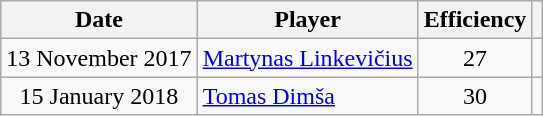<table class="wikitable sortable" style="text-align: center;">
<tr>
<th align="center">Date</th>
<th align="center">Player</th>
<th align="center">Efficiency</th>
<th></th>
</tr>
<tr>
<td>13 November 2017</td>
<td align="left"> <a href='#'>Martynas Linkevičius</a></td>
<td>27</td>
<td></td>
</tr>
<tr>
<td>15 January 2018</td>
<td align="left"> <a href='#'>Tomas Dimša</a></td>
<td>30</td>
<td></td>
</tr>
</table>
